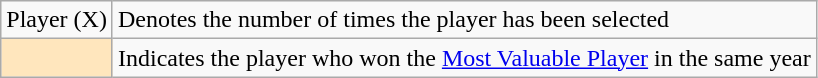<table class="wikitable">
<tr>
<td>Player (X)</td>
<td>Denotes the number of times the player has been selected</td>
</tr>
<tr>
<td style="background:#FFE6BD;"></td>
<td>Indicates the player who won the <a href='#'>Most Valuable Player</a> in the same year</td>
</tr>
</table>
